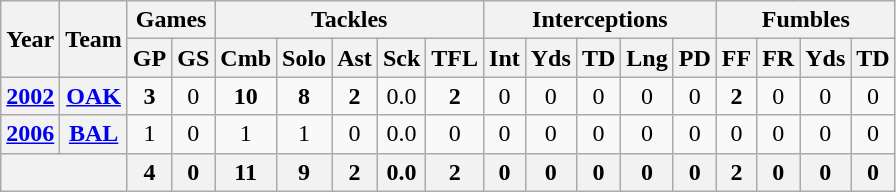<table class="wikitable" style="text-align:center">
<tr>
<th rowspan="2">Year</th>
<th rowspan="2">Team</th>
<th colspan="2">Games</th>
<th colspan="5">Tackles</th>
<th colspan="5">Interceptions</th>
<th colspan="4">Fumbles</th>
</tr>
<tr>
<th>GP</th>
<th>GS</th>
<th>Cmb</th>
<th>Solo</th>
<th>Ast</th>
<th>Sck</th>
<th>TFL</th>
<th>Int</th>
<th>Yds</th>
<th>TD</th>
<th>Lng</th>
<th>PD</th>
<th>FF</th>
<th>FR</th>
<th>Yds</th>
<th>TD</th>
</tr>
<tr>
<th><a href='#'>2002</a></th>
<th><a href='#'>OAK</a></th>
<td><strong>3</strong></td>
<td>0</td>
<td><strong>10</strong></td>
<td><strong>8</strong></td>
<td><strong>2</strong></td>
<td>0.0</td>
<td><strong>2</strong></td>
<td>0</td>
<td>0</td>
<td>0</td>
<td>0</td>
<td>0</td>
<td><strong>2</strong></td>
<td>0</td>
<td>0</td>
<td>0</td>
</tr>
<tr>
<th><a href='#'>2006</a></th>
<th><a href='#'>BAL</a></th>
<td>1</td>
<td>0</td>
<td>1</td>
<td>1</td>
<td>0</td>
<td>0.0</td>
<td>0</td>
<td>0</td>
<td>0</td>
<td>0</td>
<td>0</td>
<td>0</td>
<td>0</td>
<td>0</td>
<td>0</td>
<td>0</td>
</tr>
<tr>
<th colspan="2"></th>
<th>4</th>
<th>0</th>
<th>11</th>
<th>9</th>
<th>2</th>
<th>0.0</th>
<th>2</th>
<th>0</th>
<th>0</th>
<th>0</th>
<th>0</th>
<th>0</th>
<th>2</th>
<th>0</th>
<th>0</th>
<th>0</th>
</tr>
</table>
